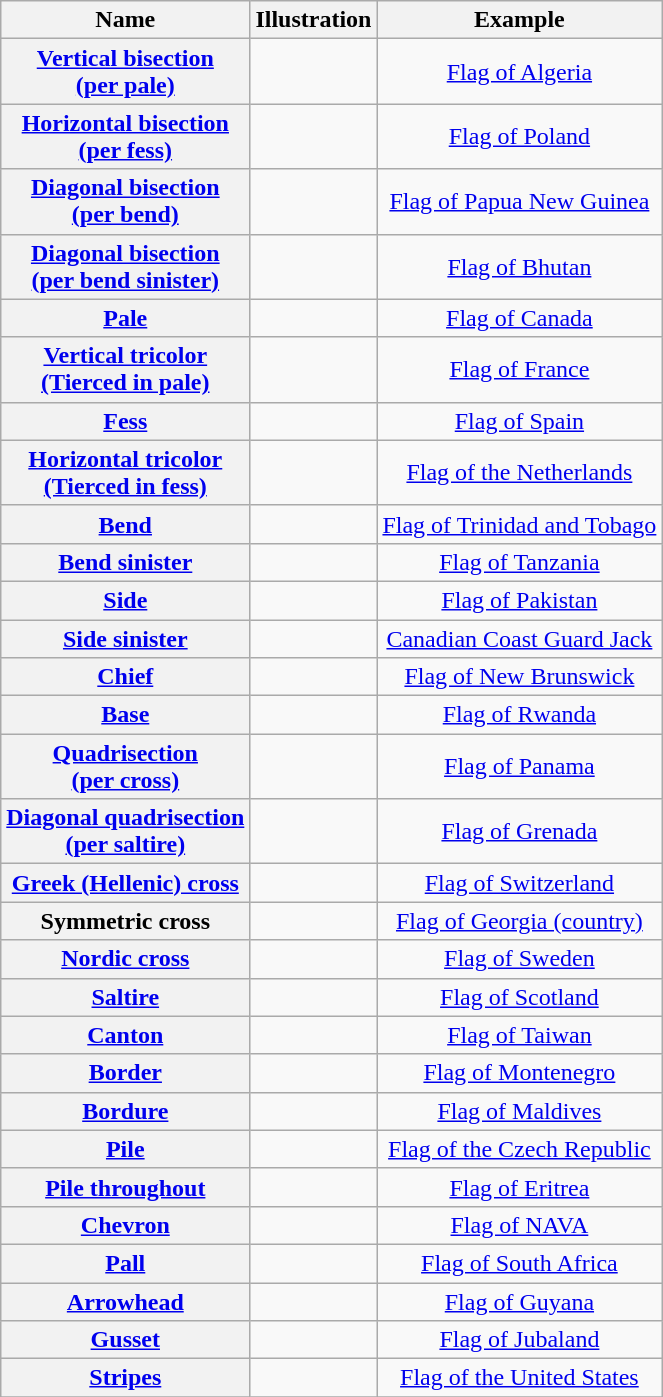<table class="wikitable" style="text-align: center">
<tr>
<th>Name</th>
<th>Illustration</th>
<th>Example</th>
</tr>
<tr>
<th><a href='#'>Vertical bisection <br>(per pale)</a></th>
<td></td>
<td><a href='#'>Flag of Algeria</a></td>
</tr>
<tr>
<th><a href='#'>Horizontal bisection <br>(per fess)</a></th>
<td></td>
<td><a href='#'>Flag of Poland</a></td>
</tr>
<tr>
<th><a href='#'>Diagonal bisection <br>(per bend)</a></th>
<td></td>
<td><a href='#'>Flag of Papua New Guinea</a></td>
</tr>
<tr>
<th><a href='#'>Diagonal bisection <br>(per bend sinister)</a></th>
<td></td>
<td><a href='#'>Flag of Bhutan</a></td>
</tr>
<tr>
<th><a href='#'>Pale</a></th>
<td></td>
<td><a href='#'>Flag of Canada</a></td>
</tr>
<tr>
<th><a href='#'>Vertical tricolor <br>(Tierced in pale)</a></th>
<td></td>
<td><a href='#'>Flag of France</a></td>
</tr>
<tr>
<th><a href='#'>Fess</a></th>
<td></td>
<td><a href='#'>Flag of Spain</a></td>
</tr>
<tr>
<th><a href='#'>Horizontal tricolor <br>(Tierced in fess)</a></th>
<td></td>
<td><a href='#'>Flag of the Netherlands</a></td>
</tr>
<tr>
<th><a href='#'>Bend</a></th>
<td></td>
<td><a href='#'>Flag of Trinidad and Tobago</a></td>
</tr>
<tr>
<th><a href='#'>Bend sinister</a></th>
<td></td>
<td><a href='#'>Flag of Tanzania</a></td>
</tr>
<tr>
<th><a href='#'>Side</a></th>
<td></td>
<td><a href='#'>Flag of Pakistan</a></td>
</tr>
<tr>
<th><a href='#'>Side sinister</a></th>
<td></td>
<td><a href='#'>Canadian Coast Guard Jack</a></td>
</tr>
<tr>
<th><a href='#'>Chief</a></th>
<td></td>
<td><a href='#'>Flag of New Brunswick</a></td>
</tr>
<tr>
<th><a href='#'>Base</a></th>
<td></td>
<td><a href='#'>Flag of Rwanda</a></td>
</tr>
<tr>
<th><a href='#'>Quadrisection <br>(per cross)</a></th>
<td></td>
<td><a href='#'>Flag of Panama</a></td>
</tr>
<tr>
<th><a href='#'>Diagonal quadrisection <br>(per saltire)</a></th>
<td></td>
<td><a href='#'>Flag of Grenada</a></td>
</tr>
<tr>
<th><a href='#'>Greek (Hellenic) cross</a></th>
<td></td>
<td><a href='#'>Flag of Switzerland</a></td>
</tr>
<tr>
<th>Symmetric cross</th>
<td></td>
<td><a href='#'>Flag of Georgia (country)</a></td>
</tr>
<tr>
<th><a href='#'>Nordic cross</a></th>
<td></td>
<td><a href='#'>Flag of Sweden</a></td>
</tr>
<tr>
<th><a href='#'>Saltire</a></th>
<td></td>
<td><a href='#'>Flag of Scotland</a></td>
</tr>
<tr>
<th><a href='#'>Canton</a></th>
<td></td>
<td><a href='#'>Flag of Taiwan</a></td>
</tr>
<tr>
<th><a href='#'>Border</a></th>
<td></td>
<td><a href='#'>Flag of Montenegro</a></td>
</tr>
<tr>
<th><a href='#'>Bordure</a></th>
<td></td>
<td><a href='#'>Flag of Maldives</a></td>
</tr>
<tr>
<th><a href='#'>Pile</a></th>
<td></td>
<td><a href='#'>Flag of the Czech Republic</a></td>
</tr>
<tr>
<th><a href='#'>Pile throughout</a></th>
<td></td>
<td><a href='#'>Flag of Eritrea</a></td>
</tr>
<tr>
<th><a href='#'>Chevron</a></th>
<td></td>
<td><a href='#'>Flag of NAVA</a></td>
</tr>
<tr>
<th><a href='#'>Pall</a></th>
<td></td>
<td><a href='#'>Flag of South Africa</a></td>
</tr>
<tr>
<th><a href='#'>Arrowhead</a></th>
<td></td>
<td><a href='#'>Flag of Guyana</a></td>
</tr>
<tr>
<th><a href='#'>Gusset</a></th>
<td></td>
<td><a href='#'>Flag of Jubaland</a></td>
</tr>
<tr>
<th><a href='#'>Stripes</a></th>
<td></td>
<td><a href='#'>Flag of the United States</a></td>
</tr>
<tr>
</tr>
</table>
